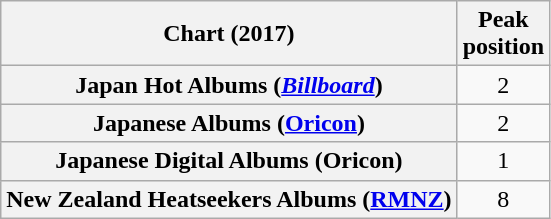<table class="wikitable sortable plainrowheaders" style="text-align:center;">
<tr>
<th>Chart (2017)</th>
<th>Peak<br>position</th>
</tr>
<tr>
<th scope="row">Japan Hot Albums (<a href='#'><em>Billboard</em></a>)</th>
<td>2</td>
</tr>
<tr>
<th scope="row">Japanese Albums (<a href='#'>Oricon</a>)</th>
<td>2</td>
</tr>
<tr>
<th scope="row">Japanese Digital Albums (Oricon)</th>
<td>1</td>
</tr>
<tr>
<th scope="row">New Zealand Heatseekers Albums (<a href='#'>RMNZ</a>)</th>
<td>8</td>
</tr>
</table>
